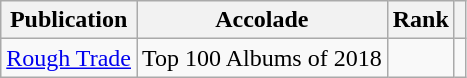<table class="sortable wikitable">
<tr>
<th>Publication</th>
<th>Accolade</th>
<th>Rank</th>
<th class="unsortable"></th>
</tr>
<tr>
<td><a href='#'>Rough Trade</a></td>
<td>Top 100 Albums of 2018</td>
<td></td>
<td></td>
</tr>
</table>
